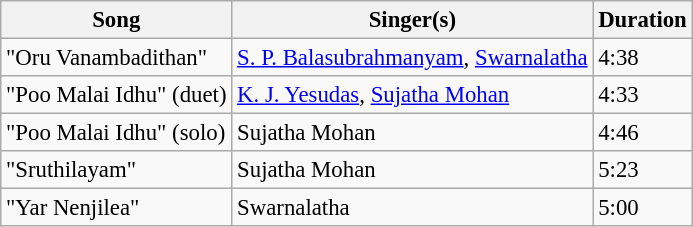<table class="wikitable" style="font-size:95%;">
<tr>
<th>Song</th>
<th>Singer(s)</th>
<th>Duration</th>
</tr>
<tr>
<td>"Oru Vanambadithan"</td>
<td><a href='#'>S. P. Balasubrahmanyam</a>, <a href='#'>Swarnalatha</a></td>
<td>4:38</td>
</tr>
<tr>
<td>"Poo Malai Idhu" (duet)</td>
<td><a href='#'>K. J. Yesudas</a>, <a href='#'>Sujatha Mohan</a></td>
<td>4:33</td>
</tr>
<tr>
<td>"Poo Malai Idhu" (solo)</td>
<td>Sujatha Mohan</td>
<td>4:46</td>
</tr>
<tr>
<td>"Sruthilayam"</td>
<td>Sujatha Mohan</td>
<td>5:23</td>
</tr>
<tr>
<td>"Yar Nenjilea"</td>
<td>Swarnalatha</td>
<td>5:00</td>
</tr>
</table>
